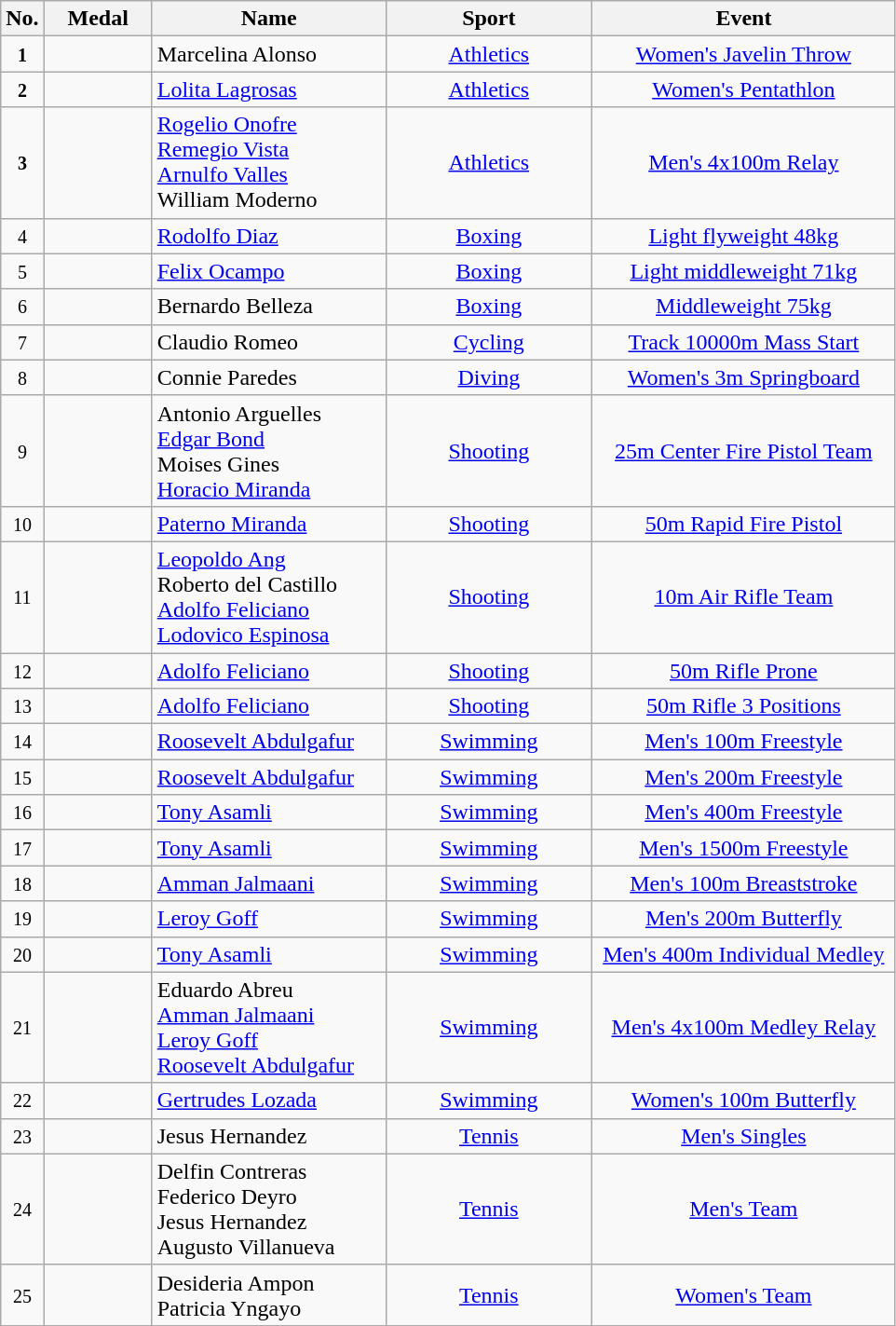<table class="wikitable" style="font-size:100%; text-align:center;">
<tr>
<th width="10">No.</th>
<th width="70">Medal</th>
<th width="160">Name</th>
<th width="140">Sport</th>
<th width="210">Event</th>
</tr>
<tr>
<td><small><strong>1</strong></small></td>
<td></td>
<td align=left>Marcelina Alonso</td>
<td> <a href='#'>Athletics</a></td>
<td><a href='#'>Women's Javelin Throw</a></td>
</tr>
<tr>
<td><small><strong>2</strong></small></td>
<td></td>
<td align=left><a href='#'>Lolita Lagrosas</a></td>
<td> <a href='#'>Athletics</a></td>
<td><a href='#'>Women's Pentathlon</a></td>
</tr>
<tr>
<td><small><strong>3<em></small></td>
<td></td>
<td align=left><a href='#'>Rogelio Onofre</a><br><a href='#'>Remegio Vista</a><br><a href='#'>Arnulfo Valles</a><br>William Moderno</td>
<td> <a href='#'>Athletics</a></td>
<td><a href='#'>Men's 4x100m Relay</a></td>
</tr>
<tr>
<td><small></strong>4<strong></small></td>
<td></td>
<td align=left><a href='#'>Rodolfo Diaz</a></td>
<td> <a href='#'>Boxing</a></td>
<td><a href='#'>Light flyweight 48kg</a></td>
</tr>
<tr>
<td><small></strong>5<strong></small></td>
<td></td>
<td align=left><a href='#'>Felix Ocampo</a></td>
<td> <a href='#'>Boxing</a></td>
<td><a href='#'>Light middleweight 71kg</a></td>
</tr>
<tr>
<td><small></strong>6<strong></small></td>
<td></td>
<td align=left>Bernardo Belleza</td>
<td> <a href='#'>Boxing</a></td>
<td><a href='#'>Middleweight 75kg</a></td>
</tr>
<tr>
<td><small></strong>7<strong></small></td>
<td></td>
<td align=left>Claudio Romeo</td>
<td> <a href='#'>Cycling</a></td>
<td><a href='#'>Track 10000m Mass Start</a></td>
</tr>
<tr>
<td><small></strong>8<strong></small></td>
<td></td>
<td align=left>Connie Paredes</td>
<td> <a href='#'>Diving</a></td>
<td><a href='#'>Women's 3m Springboard</a></td>
</tr>
<tr>
<td><small></strong>9<strong></small></td>
<td></td>
<td align=left>Antonio Arguelles<br><a href='#'>Edgar Bond</a><br>Moises Gines<br><a href='#'>Horacio Miranda</a></td>
<td> <a href='#'>Shooting</a></td>
<td><a href='#'>25m Center Fire Pistol Team</a></td>
</tr>
<tr>
<td><small></strong>10<strong></small></td>
<td></td>
<td align=left><a href='#'>Paterno Miranda</a></td>
<td> <a href='#'>Shooting</a></td>
<td><a href='#'>50m Rapid Fire Pistol</a></td>
</tr>
<tr>
<td><small></strong>11<strong></small></td>
<td></td>
<td align=left><a href='#'>Leopoldo Ang</a><br>Roberto del Castillo<br><a href='#'>Adolfo Feliciano</a><br><a href='#'>Lodovico Espinosa</a></td>
<td> <a href='#'>Shooting</a></td>
<td><a href='#'>10m Air Rifle Team</a></td>
</tr>
<tr>
<td><small></strong>12<strong></small></td>
<td></td>
<td align=left><a href='#'>Adolfo Feliciano</a></td>
<td> <a href='#'>Shooting</a></td>
<td><a href='#'>50m Rifle Prone</a></td>
</tr>
<tr>
<td><small></strong>13<strong></small></td>
<td></td>
<td align=left><a href='#'>Adolfo Feliciano</a></td>
<td> <a href='#'>Shooting</a></td>
<td><a href='#'>50m Rifle 3 Positions</a></td>
</tr>
<tr>
<td><small></strong>14<strong></small></td>
<td></td>
<td align=left><a href='#'>Roosevelt Abdulgafur</a></td>
<td> <a href='#'>Swimming</a></td>
<td><a href='#'>Men's 100m Freestyle</a></td>
</tr>
<tr>
<td><small></strong>15<strong></small></td>
<td></td>
<td align=left><a href='#'>Roosevelt Abdulgafur</a></td>
<td> <a href='#'>Swimming</a></td>
<td><a href='#'>Men's 200m Freestyle</a></td>
</tr>
<tr>
<td><small></strong>16<strong></small></td>
<td></td>
<td align=left><a href='#'>Tony Asamli</a></td>
<td> <a href='#'>Swimming</a></td>
<td><a href='#'>Men's 400m Freestyle</a></td>
</tr>
<tr>
<td><small></strong>17<strong></small></td>
<td></td>
<td align=left><a href='#'>Tony Asamli</a></td>
<td> <a href='#'>Swimming</a></td>
<td><a href='#'>Men's 1500m Freestyle</a></td>
</tr>
<tr>
<td><small></strong>18<strong></small></td>
<td></td>
<td align=left><a href='#'>Amman Jalmaani</a></td>
<td> <a href='#'>Swimming</a></td>
<td><a href='#'>Men's 100m Breaststroke</a></td>
</tr>
<tr>
<td><small></strong>19<strong></small></td>
<td></td>
<td align=left><a href='#'>Leroy Goff</a></td>
<td> <a href='#'>Swimming</a></td>
<td><a href='#'>Men's 200m Butterfly</a></td>
</tr>
<tr>
<td><small></strong>20<strong></small></td>
<td></td>
<td align=left><a href='#'>Tony Asamli</a></td>
<td> <a href='#'>Swimming</a></td>
<td><a href='#'>Men's 400m Individual Medley</a></td>
</tr>
<tr>
<td><small></strong>21<strong></small></td>
<td></td>
<td align=left>Eduardo Abreu<br><a href='#'>Amman Jalmaani</a><br><a href='#'>Leroy Goff</a><br><a href='#'>Roosevelt Abdulgafur</a></td>
<td> <a href='#'>Swimming</a></td>
<td><a href='#'>Men's 4x100m Medley Relay</a></td>
</tr>
<tr>
<td><small></strong>22<strong></small></td>
<td></td>
<td align=left><a href='#'>Gertrudes Lozada</a></td>
<td> <a href='#'>Swimming</a></td>
<td><a href='#'>Women's 100m Butterfly</a></td>
</tr>
<tr>
<td><small></strong>23<strong></small></td>
<td></td>
<td align=left>Jesus Hernandez</td>
<td> <a href='#'>Tennis</a></td>
<td><a href='#'>Men's Singles</a></td>
</tr>
<tr>
<td><small></strong>24<strong></small></td>
<td></td>
<td align=left>Delfin Contreras<br>Federico Deyro<br>Jesus Hernandez<br>Augusto Villanueva</td>
<td> <a href='#'>Tennis</a></td>
<td><a href='#'>Men's Team</a></td>
</tr>
<tr>
<td><small></strong>25<strong></small></td>
<td></td>
<td align=left>Desideria Ampon<br>Patricia Yngayo</td>
<td> <a href='#'>Tennis</a></td>
<td><a href='#'>Women's Team</a></td>
</tr>
</table>
